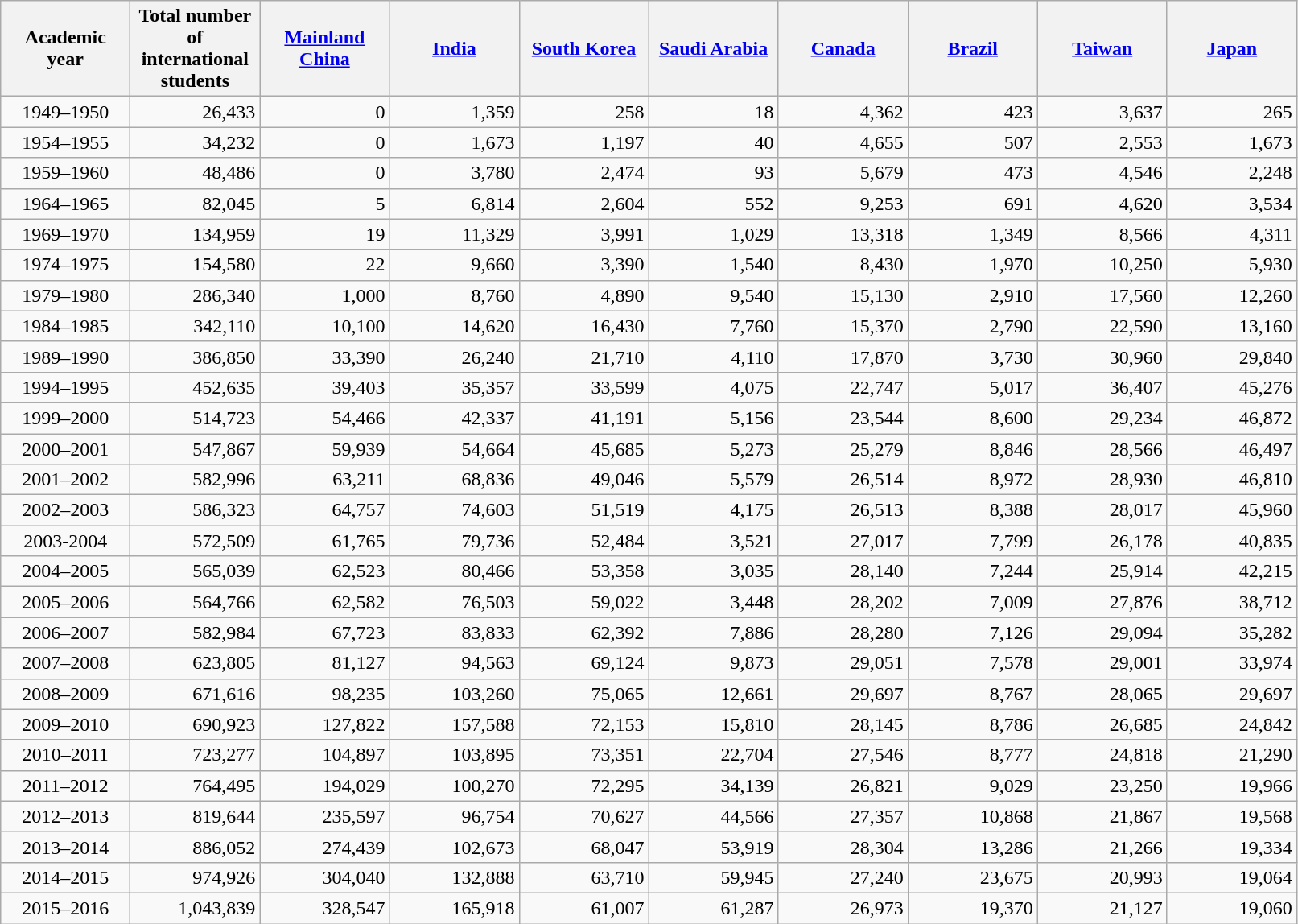<table class="wikitable sortable" border="1">
<tr>
<th scope="col" style="width: 100px;">Academic year</th>
<th ! scope="col" style="width: 100px;">Total number of international students</th>
<th ! scope="col" style="width: 100px;"><a href='#'>Mainland China</a></th>
<th ! scope="col" style="width: 100px;"><a href='#'>India</a></th>
<th ! scope="col" style="width: 100px;"><a href='#'>South Korea</a></th>
<th ! scope="col" style="width: 100px;"><a href='#'>Saudi Arabia</a></th>
<th ! scope="col" style="width: 100px;"><a href='#'>Canada</a></th>
<th ! scope="col" style="width: 100px;"><a href='#'>Brazil</a></th>
<th ! scope="col" style="width: 100px;"><a href='#'>Taiwan</a></th>
<th ! scope="col" style="width: 100px;"><a href='#'>Japan</a></th>
</tr>
<tr>
<td align=center>1949–1950</td>
<td align=right>26,433</td>
<td align=right>0</td>
<td align=right>1,359</td>
<td align=right>258</td>
<td align=right>18</td>
<td align=right>4,362</td>
<td align=right>423</td>
<td align=right>3,637</td>
<td align=right>265</td>
</tr>
<tr>
<td align=center>1954–1955</td>
<td align=right>34,232</td>
<td align=right>0</td>
<td align=right>1,673</td>
<td align=right>1,197</td>
<td align=right>40</td>
<td align=right>4,655</td>
<td align=right>507</td>
<td align=right>2,553</td>
<td align=right>1,673</td>
</tr>
<tr>
<td align=center>1959–1960</td>
<td align=right>48,486</td>
<td align=right>0</td>
<td align=right>3,780</td>
<td align=right>2,474</td>
<td align=right>93</td>
<td align=right>5,679</td>
<td align=right>473</td>
<td align=right>4,546</td>
<td align=right>2,248</td>
</tr>
<tr>
<td align=center>1964–1965</td>
<td align=right>82,045</td>
<td align=right>5</td>
<td align=right>6,814</td>
<td align=right>2,604</td>
<td align=right>552</td>
<td align=right>9,253</td>
<td align=right>691</td>
<td align=right>4,620</td>
<td align=right>3,534</td>
</tr>
<tr>
<td align=center>1969–1970</td>
<td align=right>134,959</td>
<td align=right>19</td>
<td align=right>11,329</td>
<td align=right>3,991</td>
<td align=right>1,029</td>
<td align=right>13,318</td>
<td align=right>1,349</td>
<td align=right>8,566</td>
<td align=right>4,311</td>
</tr>
<tr>
<td align=center>1974–1975</td>
<td align=right>154,580</td>
<td align=right>22</td>
<td align=right>9,660</td>
<td align=right>3,390</td>
<td align=right>1,540</td>
<td align=right>8,430</td>
<td align=right>1,970</td>
<td align=right>10,250</td>
<td align=right>5,930</td>
</tr>
<tr>
<td align=center>1979–1980</td>
<td align=right>286,340</td>
<td align=right>1,000</td>
<td align=right>8,760</td>
<td align=right>4,890</td>
<td align=right>9,540</td>
<td align=right>15,130</td>
<td align=right>2,910</td>
<td align=right>17,560</td>
<td align=right>12,260</td>
</tr>
<tr>
<td align=center>1984–1985</td>
<td align=right>342,110</td>
<td align=right>10,100</td>
<td align=right>14,620</td>
<td align=right>16,430</td>
<td align=right>7,760</td>
<td align=right>15,370</td>
<td align=right>2,790</td>
<td align=right>22,590</td>
<td align=right>13,160</td>
</tr>
<tr>
<td align=center>1989–1990</td>
<td align=right>386,850</td>
<td align=right>33,390</td>
<td align=right>26,240</td>
<td align=right>21,710</td>
<td align=right>4,110</td>
<td align=right>17,870</td>
<td align=right>3,730</td>
<td align=right>30,960</td>
<td align=right>29,840</td>
</tr>
<tr>
<td align=center>1994–1995</td>
<td align=right>452,635</td>
<td align=right>39,403</td>
<td align=right>35,357</td>
<td align=right>33,599</td>
<td align=right>4,075</td>
<td align=right>22,747</td>
<td align=right>5,017</td>
<td align=right>36,407</td>
<td align=right>45,276</td>
</tr>
<tr>
<td align=center>1999–2000</td>
<td align=right>514,723</td>
<td align=right>54,466</td>
<td align=right>42,337</td>
<td align=right>41,191</td>
<td align=right>5,156</td>
<td align=right>23,544</td>
<td align=right>8,600</td>
<td align=right>29,234</td>
<td align=right>46,872</td>
</tr>
<tr>
<td align=center>2000–2001</td>
<td align=right>547,867</td>
<td align=right>59,939</td>
<td align=right>54,664</td>
<td align=right>45,685</td>
<td align=right>5,273</td>
<td align=right>25,279</td>
<td align=right>8,846</td>
<td align=right>28,566</td>
<td align=right>46,497</td>
</tr>
<tr>
<td align=center>2001–2002</td>
<td align=right>582,996</td>
<td align=right>63,211</td>
<td align=right>68,836</td>
<td align=right>49,046</td>
<td align=right>5,579</td>
<td align=right>26,514</td>
<td align=right>8,972</td>
<td align=right>28,930</td>
<td align=right>46,810</td>
</tr>
<tr>
<td align=center>2002–2003</td>
<td align=right>586,323</td>
<td align=right>64,757</td>
<td align=right>74,603</td>
<td align=right>51,519</td>
<td align=right>4,175</td>
<td align=right>26,513</td>
<td align=right>8,388</td>
<td align=right>28,017</td>
<td align=right>45,960</td>
</tr>
<tr>
<td align=center>2003-2004</td>
<td align=right>572,509</td>
<td align=right>61,765</td>
<td align=right>79,736</td>
<td align=right>52,484</td>
<td align=right>3,521</td>
<td align=right>27,017</td>
<td align=right>7,799</td>
<td align=right>26,178</td>
<td align=right>40,835</td>
</tr>
<tr>
<td align=center>2004–2005</td>
<td align=right>565,039</td>
<td align=right>62,523</td>
<td align=right>80,466</td>
<td align=right>53,358</td>
<td align=right>3,035</td>
<td align=right>28,140</td>
<td align=right>7,244</td>
<td align=right>25,914</td>
<td align=right>42,215</td>
</tr>
<tr>
<td align=center>2005–2006</td>
<td align=right>564,766</td>
<td align=right>62,582</td>
<td align=right>76,503</td>
<td align=right>59,022</td>
<td align=right>3,448</td>
<td align=right>28,202</td>
<td align=right>7,009</td>
<td align=right>27,876</td>
<td align=right>38,712</td>
</tr>
<tr>
<td align=center>2006–2007</td>
<td align=right>582,984</td>
<td align=right>67,723</td>
<td align=right>83,833</td>
<td align=right>62,392</td>
<td align=right>7,886</td>
<td align=right>28,280</td>
<td align=right>7,126</td>
<td align=right>29,094</td>
<td align=right>35,282</td>
</tr>
<tr>
<td align=center>2007–2008</td>
<td align=right>623,805</td>
<td align=right>81,127</td>
<td align=right>94,563</td>
<td align=right>69,124</td>
<td align=right>9,873</td>
<td align=right>29,051</td>
<td align=right>7,578</td>
<td align=right>29,001</td>
<td align=right>33,974</td>
</tr>
<tr>
<td align=center>2008–2009</td>
<td align=right>671,616</td>
<td align=right>98,235</td>
<td align=right>103,260</td>
<td align=right>75,065</td>
<td align=right>12,661</td>
<td align=right>29,697</td>
<td align=right>8,767</td>
<td align=right>28,065</td>
<td align=right>29,697</td>
</tr>
<tr>
<td align=center>2009–2010</td>
<td align=right>690,923</td>
<td align=right>127,822</td>
<td align=right>157,588</td>
<td align=right>72,153</td>
<td align=right>15,810</td>
<td align=right>28,145</td>
<td align=right>8,786</td>
<td align=right>26,685</td>
<td align=right>24,842</td>
</tr>
<tr>
<td align=center>2010–2011</td>
<td align=right>723,277</td>
<td align=right>104,897</td>
<td align=right>103,895</td>
<td align=right>73,351</td>
<td align=right>22,704</td>
<td align=right>27,546</td>
<td align=right>8,777</td>
<td align=right>24,818</td>
<td align=right>21,290</td>
</tr>
<tr>
<td align=center>2011–2012</td>
<td align=right>764,495</td>
<td align=right>194,029</td>
<td align=right>100,270</td>
<td align=right>72,295</td>
<td align=right>34,139</td>
<td align=right>26,821</td>
<td align=right>9,029</td>
<td align=right>23,250</td>
<td align=right>19,966</td>
</tr>
<tr>
<td align=center>2012–2013</td>
<td align=right>819,644</td>
<td align=right>235,597</td>
<td align=right>96,754</td>
<td align=right>70,627</td>
<td align=right>44,566</td>
<td align=right>27,357</td>
<td align=right>10,868</td>
<td align=right>21,867</td>
<td align=right>19,568</td>
</tr>
<tr>
<td align=center>2013–2014</td>
<td align=right>886,052</td>
<td align=right>274,439</td>
<td align=right>102,673</td>
<td align=right>68,047</td>
<td align=right>53,919</td>
<td align=right>28,304</td>
<td align=right>13,286</td>
<td align=right>21,266</td>
<td align=right>19,334</td>
</tr>
<tr>
<td align=center>2014–2015</td>
<td align=right>974,926</td>
<td align=right>304,040</td>
<td align=right>132,888</td>
<td align=right>63,710</td>
<td align=right>59,945</td>
<td align=right>27,240</td>
<td align=right>23,675</td>
<td align=right>20,993</td>
<td align=right>19,064</td>
</tr>
<tr>
<td align=center>2015–2016</td>
<td align=right>1,043,839</td>
<td align=right>328,547</td>
<td align=right>165,918</td>
<td align=right>61,007</td>
<td align=right>61,287</td>
<td align=right>26,973</td>
<td align=right>19,370</td>
<td align=right>21,127</td>
<td align=right>19,060</td>
</tr>
</table>
